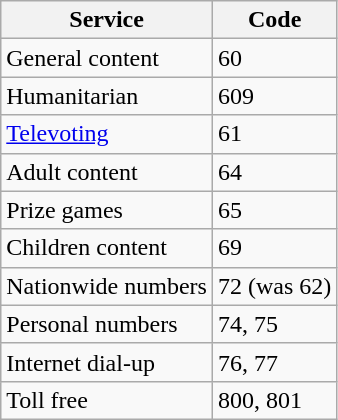<table class="wikitable">
<tr>
<th>Service</th>
<th>Code</th>
</tr>
<tr>
<td>General content</td>
<td>60</td>
</tr>
<tr>
<td>Humanitarian</td>
<td>609</td>
</tr>
<tr>
<td><a href='#'>Televoting</a></td>
<td>61</td>
</tr>
<tr>
<td>Adult content</td>
<td>64</td>
</tr>
<tr>
<td>Prize games</td>
<td>65</td>
</tr>
<tr>
<td>Children content</td>
<td>69</td>
</tr>
<tr>
<td>Nationwide numbers</td>
<td>72 (was 62)</td>
</tr>
<tr>
<td>Personal numbers</td>
<td>74, 75</td>
</tr>
<tr>
<td>Internet dial-up</td>
<td>76, 77</td>
</tr>
<tr>
<td>Toll free</td>
<td>800, 801</td>
</tr>
</table>
